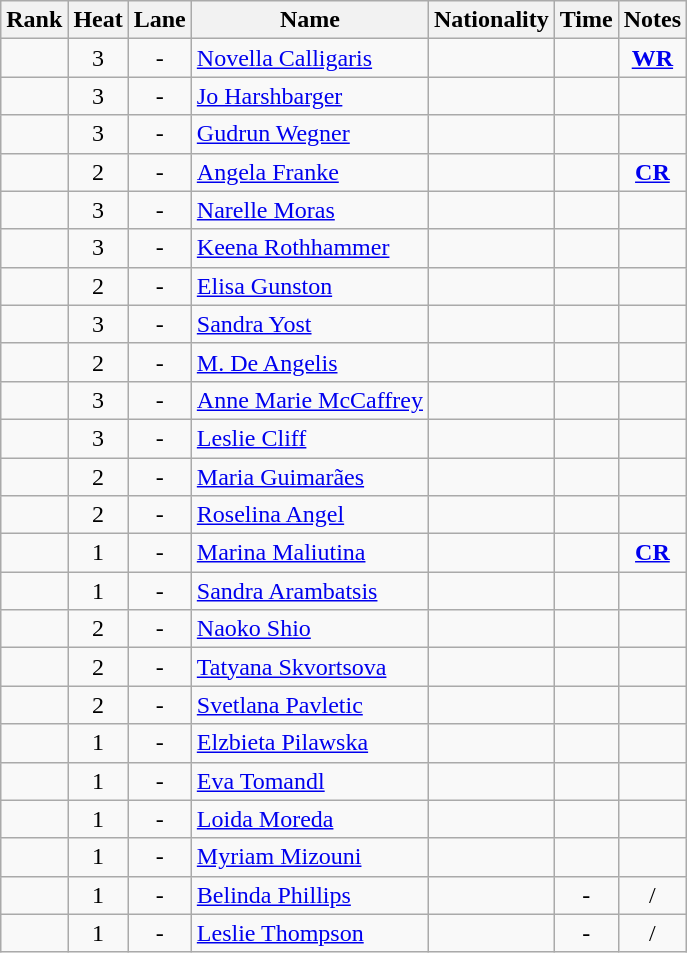<table class="wikitable sortable" style="text-align:center">
<tr>
<th>Rank</th>
<th>Heat</th>
<th>Lane</th>
<th>Name</th>
<th>Nationality</th>
<th>Time</th>
<th>Notes</th>
</tr>
<tr>
<td></td>
<td>3</td>
<td>-</td>
<td align=left><a href='#'>Novella Calligaris</a></td>
<td align=left></td>
<td></td>
<td><a href='#'><strong>WR</strong></a></td>
</tr>
<tr>
<td></td>
<td>3</td>
<td>-</td>
<td align=left><a href='#'>Jo Harshbarger</a></td>
<td align=left></td>
<td></td>
<td></td>
</tr>
<tr>
<td></td>
<td>3</td>
<td>-</td>
<td align=left><a href='#'>Gudrun Wegner</a></td>
<td align=left></td>
<td></td>
<td></td>
</tr>
<tr>
<td></td>
<td>2</td>
<td>-</td>
<td align=left><a href='#'>Angela Franke</a></td>
<td align=left></td>
<td></td>
<td><a href='#'><strong>CR</strong></a></td>
</tr>
<tr>
<td></td>
<td>3</td>
<td>-</td>
<td align=left><a href='#'>Narelle Moras</a></td>
<td align=left></td>
<td></td>
<td></td>
</tr>
<tr>
<td></td>
<td>3</td>
<td>-</td>
<td align=left><a href='#'>Keena Rothhammer</a></td>
<td align=left></td>
<td></td>
<td></td>
</tr>
<tr>
<td></td>
<td>2</td>
<td>-</td>
<td align=left><a href='#'>Elisa Gunston</a></td>
<td align=left></td>
<td></td>
<td></td>
</tr>
<tr>
<td></td>
<td>3</td>
<td>-</td>
<td align=left><a href='#'>Sandra Yost</a></td>
<td align=left></td>
<td></td>
<td></td>
</tr>
<tr>
<td></td>
<td>2</td>
<td>-</td>
<td align=left><a href='#'>M. De Angelis</a></td>
<td align=left></td>
<td></td>
<td></td>
</tr>
<tr>
<td></td>
<td>3</td>
<td>-</td>
<td align=left><a href='#'>Anne Marie McCaffrey</a></td>
<td align=left></td>
<td></td>
<td></td>
</tr>
<tr>
<td></td>
<td>3</td>
<td>-</td>
<td align=left><a href='#'>Leslie Cliff</a></td>
<td align=left></td>
<td></td>
<td></td>
</tr>
<tr>
<td></td>
<td>2</td>
<td>-</td>
<td align=left><a href='#'>Maria Guimarães</a></td>
<td align=left></td>
<td></td>
<td></td>
</tr>
<tr>
<td></td>
<td>2</td>
<td>-</td>
<td align=left><a href='#'>Roselina Angel</a></td>
<td align=left></td>
<td></td>
<td></td>
</tr>
<tr>
<td></td>
<td>1</td>
<td>-</td>
<td align=left><a href='#'>Marina Maliutina</a></td>
<td align=left></td>
<td></td>
<td><a href='#'><strong>CR</strong></a></td>
</tr>
<tr>
<td></td>
<td>1</td>
<td>-</td>
<td align=left><a href='#'>Sandra Arambatsis</a></td>
<td align="left"></td>
<td></td>
<td></td>
</tr>
<tr>
<td></td>
<td>2</td>
<td>-</td>
<td align=left><a href='#'>Naoko Shio</a></td>
<td align=left></td>
<td></td>
<td></td>
</tr>
<tr>
<td></td>
<td>2</td>
<td>-</td>
<td align=left><a href='#'>Tatyana Skvortsova</a></td>
<td align="left"></td>
<td></td>
<td></td>
</tr>
<tr>
<td></td>
<td>2</td>
<td>-</td>
<td align=left><a href='#'>Svetlana Pavletic</a></td>
<td align="left"></td>
<td></td>
<td></td>
</tr>
<tr>
<td></td>
<td>1</td>
<td>-</td>
<td align=left><a href='#'>Elzbieta Pilawska</a></td>
<td align="left"></td>
<td></td>
<td></td>
</tr>
<tr>
<td></td>
<td>1</td>
<td>-</td>
<td align=left><a href='#'>Eva Tomandl</a></td>
<td align="left"></td>
<td></td>
<td></td>
</tr>
<tr>
<td></td>
<td>1</td>
<td>-</td>
<td align=left><a href='#'>Loida Moreda</a></td>
<td align="left"></td>
<td></td>
<td></td>
</tr>
<tr>
<td></td>
<td>1</td>
<td>-</td>
<td align=left><a href='#'>Myriam Mizouni</a></td>
<td align=left></td>
<td></td>
<td></td>
</tr>
<tr>
<td></td>
<td>1</td>
<td>-</td>
<td align=left><a href='#'>Belinda Phillips</a></td>
<td align="left"></td>
<td>-</td>
<td> / </td>
</tr>
<tr>
<td></td>
<td>1</td>
<td>-</td>
<td align=left><a href='#'>Leslie Thompson</a></td>
<td align=left></td>
<td>-</td>
<td> / </td>
</tr>
</table>
